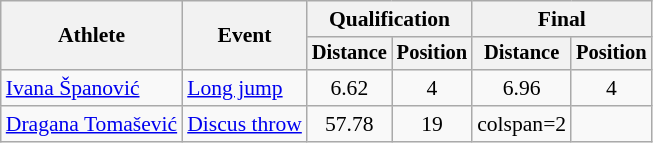<table class=wikitable style="font-size:90%">
<tr>
<th rowspan="2">Athlete</th>
<th rowspan="2">Event</th>
<th colspan="2">Qualification</th>
<th colspan="2">Final</th>
</tr>
<tr style="font-size:95%">
<th>Distance</th>
<th>Position</th>
<th>Distance</th>
<th>Position</th>
</tr>
<tr style=text-align:center>
<td style=text-align:left><a href='#'>Ivana Španović</a></td>
<td style=text-align:left><a href='#'>Long jump</a></td>
<td>6.62</td>
<td>4 </td>
<td>6.96</td>
<td>4</td>
</tr>
<tr style=text-align:center>
<td style=text-align:left><a href='#'>Dragana Tomašević</a></td>
<td style=text-align:left><a href='#'>Discus throw</a></td>
<td>57.78</td>
<td>19</td>
<td>colspan=2 </td>
</tr>
</table>
